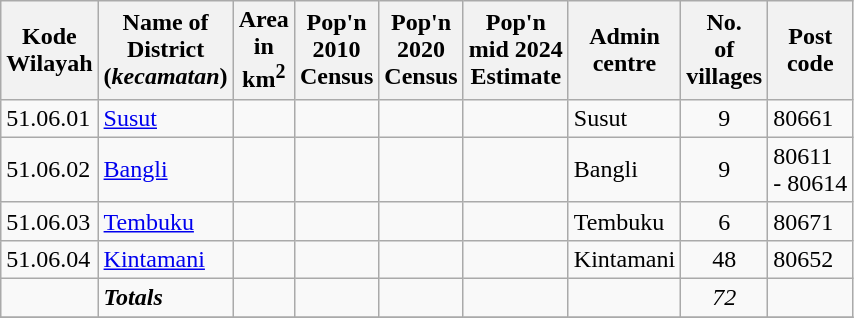<table class="wikitable sortable" style="margin-bottom: 0;">
<tr>
<th>Kode <br>Wilayah</th>
<th>Name of<br>District<br>(<em>kecamatan</em>)</th>
<th>Area<br>in <br> km<sup>2</sup></th>
<th>Pop'n <br> 2010<br>Census</th>
<th>Pop'n <br> 2020<br>Census</th>
<th>Pop'n <br>mid 2024<br>Estimate</th>
<th>Admin<br>centre</th>
<th>No.<br>of<br>villages</th>
<th>Post<br>code</th>
</tr>
<tr>
<td>51.06.01</td>
<td><a href='#'>Susut</a></td>
<td align="right"></td>
<td align="right"></td>
<td align="right"></td>
<td align="right"></td>
<td>Susut</td>
<td align="center">9</td>
<td>80661</td>
</tr>
<tr>
<td>51.06.02</td>
<td><a href='#'>Bangli</a></td>
<td align="right"></td>
<td align="right"></td>
<td align="right"></td>
<td align="right"></td>
<td>Bangli</td>
<td align="center">9</td>
<td>80611<br> - 80614</td>
</tr>
<tr>
<td>51.06.03</td>
<td><a href='#'>Tembuku</a></td>
<td align="right"></td>
<td align="right"></td>
<td align="right"></td>
<td align="right"></td>
<td>Tembuku</td>
<td align="center">6</td>
<td>80671</td>
</tr>
<tr>
<td>51.06.04</td>
<td><a href='#'>Kintamani</a></td>
<td align="right"></td>
<td align="right"></td>
<td align="right"></td>
<td align="right"></td>
<td>Kintamani</td>
<td align="center">48</td>
<td>80652</td>
</tr>
<tr>
<td></td>
<td><strong><em>Totals</em></strong></td>
<td align="right"><em></em></td>
<td align="right"><em></em></td>
<td align="right"><em></em></td>
<td align="right"><em></em></td>
<td></td>
<td align="center"><em>72</em></td>
<td></td>
</tr>
<tr>
</tr>
</table>
